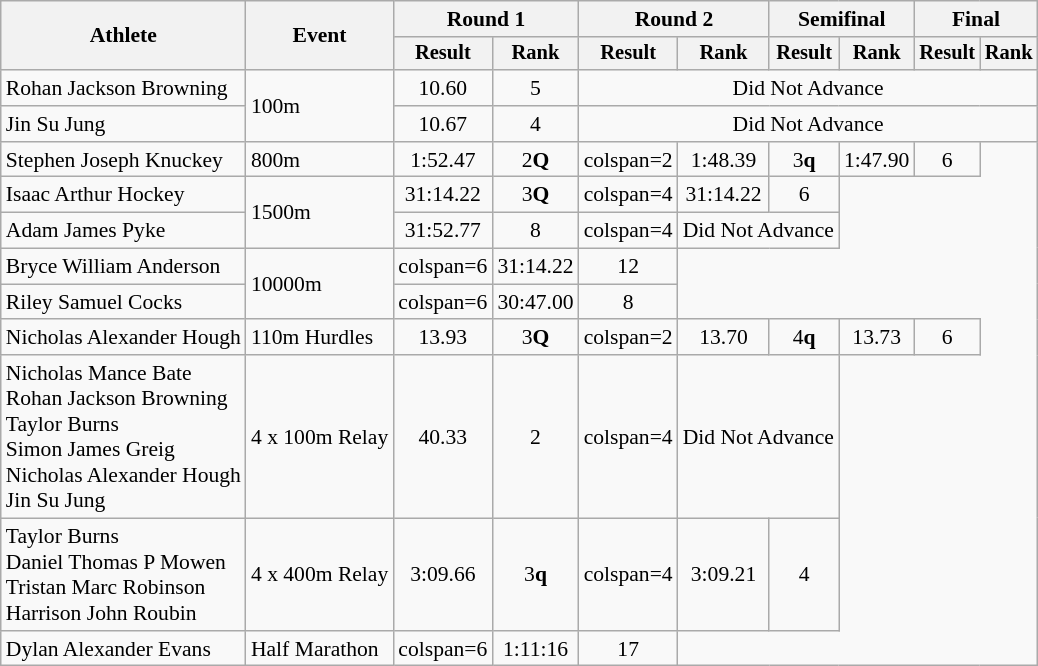<table class="wikitable" style="font-size:90%">
<tr>
<th rowspan="2">Athlete</th>
<th rowspan="2">Event</th>
<th colspan="2">Round 1</th>
<th colspan="2">Round 2</th>
<th colspan="2">Semifinal</th>
<th colspan="2">Final</th>
</tr>
<tr style="font-size:95%">
<th>Result</th>
<th>Rank</th>
<th>Result</th>
<th>Rank</th>
<th>Result</th>
<th>Rank</th>
<th>Result</th>
<th>Rank</th>
</tr>
<tr align=center>
<td align=left>Rohan Jackson Browning</td>
<td align=left rowspan=2>100m</td>
<td>10.60</td>
<td>5</td>
<td colspan=6>Did Not Advance</td>
</tr>
<tr align=center>
<td align=left>Jin Su Jung</td>
<td>10.67</td>
<td>4</td>
<td colspan=6>Did Not Advance</td>
</tr>
<tr align=center>
<td align=left>Stephen Joseph Knuckey</td>
<td align=left>800m</td>
<td>1:52.47</td>
<td>2<strong>Q</strong></td>
<td>colspan=2 </td>
<td>1:48.39</td>
<td>3<strong>q</strong></td>
<td>1:47.90</td>
<td>6</td>
</tr>
<tr align=center>
<td align=left>Isaac Arthur Hockey</td>
<td align=left rowspan=2>1500m</td>
<td>31:14.22</td>
<td>3<strong>Q</strong></td>
<td>colspan=4 </td>
<td>31:14.22</td>
<td>6</td>
</tr>
<tr align=center>
<td align=left>Adam James Pyke</td>
<td>31:52.77</td>
<td>8</td>
<td>colspan=4 </td>
<td colspan=2>Did Not Advance</td>
</tr>
<tr align=center>
<td align=left>Bryce William Anderson</td>
<td align=left rowspan=2>10000m</td>
<td>colspan=6 </td>
<td>31:14.22</td>
<td>12</td>
</tr>
<tr align=center>
<td align=left>Riley Samuel Cocks</td>
<td>colspan=6 </td>
<td>30:47.00</td>
<td>8</td>
</tr>
<tr align=center>
<td align=left>Nicholas Alexander Hough</td>
<td align=left>110m Hurdles</td>
<td>13.93</td>
<td>3<strong>Q</strong></td>
<td>colspan=2 </td>
<td>13.70</td>
<td>4<strong>q</strong></td>
<td>13.73</td>
<td>6</td>
</tr>
<tr align=center>
<td align=left>Nicholas Mance Bate<br>Rohan Jackson Browning<br>Taylor Burns<br>Simon James Greig<br>Nicholas Alexander Hough<br>Jin Su Jung</td>
<td align=left>4 x 100m Relay</td>
<td>40.33</td>
<td>2</td>
<td>colspan=4 </td>
<td colspan=2>Did Not Advance</td>
</tr>
<tr align=center>
<td align=left>Taylor Burns<br>Daniel Thomas P Mowen<br>Tristan Marc Robinson<br>Harrison John Roubin</td>
<td align=left>4 x 400m Relay</td>
<td>3:09.66</td>
<td>3<strong>q</strong></td>
<td>colspan=4 </td>
<td>3:09.21</td>
<td>4</td>
</tr>
<tr align=center>
<td align=left>Dylan Alexander Evans</td>
<td align=left>Half Marathon</td>
<td>colspan=6 </td>
<td>1:11:16</td>
<td>17</td>
</tr>
</table>
